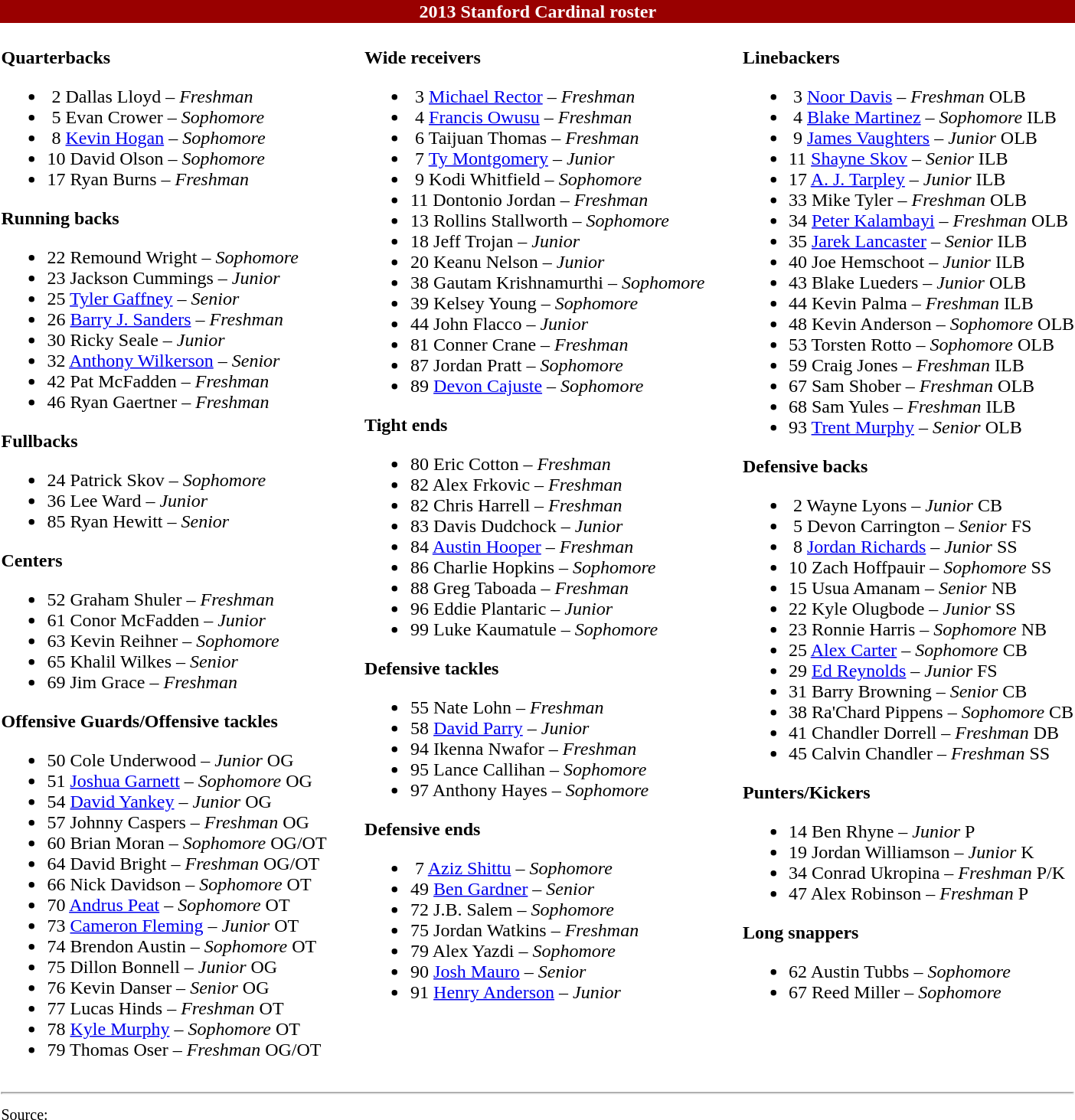<table class="toccolours" style="text-align: left;">
<tr>
<td colspan=11 style="color:#FFFFFF;background:#990000; text-align: center"><strong>2013 Stanford Cardinal roster</strong></td>
</tr>
<tr>
<td valign="top"><br><strong>Quarterbacks</strong><ul><li> 2 Dallas Lloyd – <em> Freshman</em></li><li> 5 Evan Crower – <em> Sophomore</em></li><li> 8 <a href='#'>Kevin Hogan</a> – <em> Sophomore</em></li><li>10 David Olson – <em> Sophomore</em></li><li>17 Ryan Burns – <em>Freshman</em></li></ul><strong>Running backs</strong><ul><li>22 Remound Wright – <em> Sophomore</em></li><li>23 Jackson Cummings – <em> Junior</em></li><li>25 <a href='#'>Tyler Gaffney</a> – <em>Senior</em></li><li>26 <a href='#'>Barry J. Sanders</a> – <em> Freshman</em></li><li>30 Ricky Seale – <em> Junior</em></li><li>32 <a href='#'>Anthony Wilkerson</a> – <em>Senior</em></li><li>42 Pat McFadden – <em>Freshman</em></li><li>46 Ryan Gaertner – <em>Freshman</em></li></ul><strong>Fullbacks</strong><ul><li>24 Patrick Skov – <em> Sophomore</em></li><li>36 Lee Ward – <em> Junior</em></li><li>85 Ryan Hewitt – <em> Senior</em></li></ul><strong>Centers</strong><ul><li>52 Graham Shuler – <em> Freshman</em></li><li>61 Conor McFadden – <em> Junior</em></li><li>63 Kevin Reihner – <em> Sophomore</em></li><li>65 Khalil Wilkes – <em> Senior</em></li><li>69 Jim Grace – <em>Freshman</em></li></ul><strong>Offensive Guards/Offensive tackles</strong><ul><li>50 Cole Underwood – <em> Junior</em> OG</li><li>51 <a href='#'>Joshua Garnett</a> – <em>Sophomore</em> OG</li><li>54 <a href='#'>David Yankey</a> – <em> Junior</em> OG</li><li>57 Johnny Caspers – <em> Freshman</em> OG</li><li>60 Brian Moran – <em> Sophomore</em> OG/OT</li><li>64 David Bright – <em>Freshman</em> OG/OT</li><li>66 Nick Davidson – <em> Sophomore</em> OT</li><li>70 <a href='#'>Andrus Peat</a> – <em>Sophomore</em> OT</li><li>73 <a href='#'>Cameron Fleming</a> – <em> Junior</em> OT</li><li>74 Brendon Austin – <em> Sophomore</em> OT</li><li>75 Dillon Bonnell – <em> Junior</em> OG</li><li>76 Kevin Danser – <em> Senior</em> OG</li><li>77 Lucas Hinds – <em>Freshman</em> OT</li><li>78 <a href='#'>Kyle Murphy</a> – <em>Sophomore</em> OT</li><li>79 Thomas Oser – <em>Freshman</em> OG/OT</li></ul></td>
<td width="25"> </td>
<td valign="top"><br><strong>Wide receivers</strong><ul><li> 3 <a href='#'>Michael Rector</a> – <em> Freshman</em></li><li> 4 <a href='#'>Francis Owusu</a> – <em>Freshman</em></li><li> 6 Taijuan Thomas – <em>Freshman</em></li><li> 7 <a href='#'>Ty Montgomery</a> – <em>Junior</em></li><li> 9 Kodi Whitfield – <em>Sophomore</em></li><li>11 Dontonio Jordan – <em> Freshman</em></li><li>13 Rollins Stallworth – <em> Sophomore</em></li><li>18 Jeff Trojan – <em> Junior</em></li><li>20 Keanu Nelson – <em> Junior</em></li><li>38 Gautam Krishnamurthi – <em> Sophomore</em></li><li>39 Kelsey Young – <em> Sophomore</em></li><li>44 John Flacco – <em> Junior</em></li><li>81 Conner Crane – <em> Freshman</em></li><li>87 Jordan Pratt – <em> Sophomore</em></li><li>89 <a href='#'>Devon Cajuste</a> – <em> Sophomore</em></li></ul><strong>Tight ends</strong><ul><li>80 Eric Cotton – <em>Freshman</em></li><li>82 Alex Frkovic – <em> Freshman</em></li><li>82 Chris Harrell – <em> Freshman</em></li><li>83 Davis Dudchock – <em> Junior</em></li><li>84 <a href='#'>Austin Hooper</a> – <em>Freshman</em></li><li>86 Charlie Hopkins – <em> Sophomore</em></li><li>88 Greg Taboada – <em>Freshman</em></li><li>96 Eddie Plantaric – <em> Junior</em></li><li>99 Luke Kaumatule – <em> Sophomore</em></li></ul><strong>Defensive tackles</strong><ul><li>55 Nate Lohn – <em> Freshman</em></li><li>58 <a href='#'>David Parry</a> – <em> Junior</em></li><li>94 Ikenna Nwafor – <em> Freshman</em></li><li>95 Lance Callihan – <em> Sophomore</em></li><li>97 Anthony Hayes – <em> Sophomore</em></li></ul><strong>Defensive ends</strong><ul><li> 7 <a href='#'>Aziz Shittu</a> – <em>Sophomore</em></li><li>49 <a href='#'>Ben Gardner</a> – <em> Senior</em></li><li>72 J.B. Salem – <em> Sophomore</em></li><li>75 Jordan Watkins – <em> Freshman</em></li><li>79 Alex Yazdi – <em> Sophomore</em></li><li>90 <a href='#'>Josh Mauro</a> – <em> Senior</em></li><li>91 <a href='#'>Henry Anderson</a> – <em> Junior</em></li></ul></td>
<td width="25"> </td>
<td valign="top"><br><strong>Linebackers</strong><ul><li> 3 <a href='#'>Noor Davis</a> – <em> Freshman</em> OLB</li><li> 4 <a href='#'>Blake Martinez</a> – <em>Sophomore</em> ILB</li><li> 9 <a href='#'>James Vaughters</a> – <em>Junior</em> OLB</li><li>11 <a href='#'>Shayne Skov</a> – <em> Senior</em> ILB</li><li>17 <a href='#'>A. J. Tarpley</a> – <em> Junior</em> ILB</li><li>33 Mike Tyler – <em>Freshman</em> OLB</li><li>34 <a href='#'>Peter Kalambayi</a> – <em>Freshman</em> OLB</li><li>35 <a href='#'>Jarek Lancaster</a> – <em> Senior</em> ILB</li><li>40 Joe Hemschoot – <em> Junior</em> ILB</li><li>43 Blake Lueders – <em> Junior</em> OLB</li><li>44 Kevin Palma – <em>Freshman</em> ILB</li><li>48 Kevin Anderson – <em> Sophomore</em> OLB</li><li>53 Torsten Rotto – <em> Sophomore</em> OLB</li><li>59 Craig Jones – <em> Freshman</em> ILB</li><li>67 Sam Shober – <em> Freshman</em> OLB</li><li>68 Sam Yules – <em> Freshman</em> ILB</li><li>93 <a href='#'>Trent Murphy</a> – <em> Senior</em> OLB</li></ul><strong>Defensive backs</strong><ul><li> 2 Wayne Lyons – <em>Junior</em> CB</li><li> 5 Devon Carrington – <em>Senior</em> FS</li><li> 8 <a href='#'>Jordan Richards</a> – <em>Junior</em> SS</li><li>10 Zach Hoffpauir – <em>Sophomore</em> SS</li><li>15 Usua Amanam – <em> Senior</em> NB</li><li>22 Kyle Olugbode – <em> Junior</em> SS</li><li>23 Ronnie Harris – <em> Sophomore</em> NB</li><li>25 <a href='#'>Alex Carter</a> – <em>Sophomore</em> CB</li><li>29 <a href='#'>Ed Reynolds</a> – <em> Junior</em> FS</li><li>31 Barry Browning – <em>Senior</em> CB</li><li>38 Ra'Chard Pippens – <em> Sophomore</em> CB</li><li>41 Chandler Dorrell – <em>Freshman</em> DB</li><li>45 Calvin Chandler – <em>Freshman</em> SS</li></ul><strong>Punters/Kickers</strong><ul><li>14 Ben Rhyne – <em> Junior</em> P</li><li>19 Jordan Williamson – <em> Junior</em> K</li><li>34 Conrad Ukropina – <em> Freshman</em> P/K</li><li>47 Alex Robinson – <em>Freshman</em> P</li></ul><strong>Long snappers</strong><ul><li>62 Austin Tubbs – <em> Sophomore</em></li><li>67 Reed Miller – <em>Sophomore</em></li></ul></td>
</tr>
<tr>
<td colspan="7"><hr><small>Source: </small></td>
</tr>
</table>
